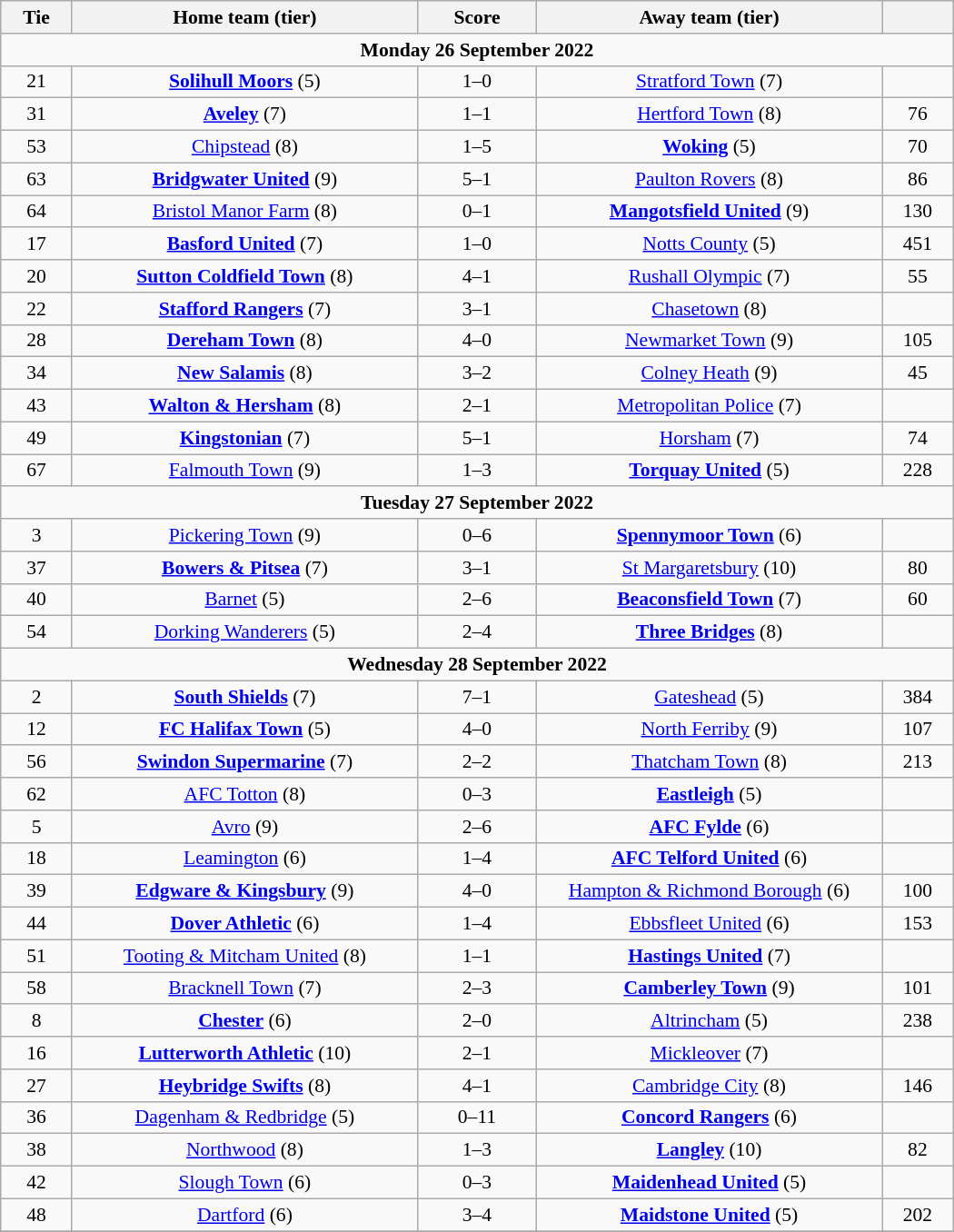<table class="wikitable" style="width:700px;text-align:center;font-size:90%">
<tr>
<th scope="col" style="width: 7.50%">Tie</th>
<th scope="col" style="width:36.25%">Home team (tier)</th>
<th scope="col" style="width:12.50%">Score</th>
<th scope="col" style="width:36.25%">Away team (tier)</th>
<th scope="col" style="width: 7.50%"></th>
</tr>
<tr>
<td colspan="5"><strong>Monday 26 September 2022</strong></td>
</tr>
<tr>
<td>21</td>
<td><strong><a href='#'> Solihull Moors</a></strong> (5)</td>
<td>1–0</td>
<td><a href='#'>Stratford Town</a> (7)</td>
<td></td>
</tr>
<tr>
<td>31</td>
<td><strong><a href='#'>Aveley</a></strong> (7)</td>
<td>1–1 </td>
<td><a href='#'>Hertford Town</a> (8)</td>
<td>76</td>
</tr>
<tr>
<td>53</td>
<td><a href='#'>Chipstead</a> (8)</td>
<td>1–5</td>
<td><strong><a href='#'>Woking</a></strong> (5)</td>
<td>70</td>
</tr>
<tr>
<td>63</td>
<td><strong><a href='#'> Bridgwater United</a></strong> (9)</td>
<td>5–1</td>
<td><a href='#'>Paulton Rovers</a> (8)</td>
<td>86</td>
</tr>
<tr>
<td>64</td>
<td><a href='#'>Bristol Manor Farm</a> (8)</td>
<td>0–1</td>
<td><strong><a href='#'> Mangotsfield United</a></strong> (9)</td>
<td>130</td>
</tr>
<tr>
<td>17</td>
<td><strong><a href='#'>Basford United</a></strong> (7)</td>
<td>1–0</td>
<td><a href='#'>Notts County</a> (5)</td>
<td>451</td>
</tr>
<tr>
<td>20</td>
<td><strong><a href='#'>Sutton Coldfield Town</a></strong> (8)</td>
<td>4–1</td>
<td><a href='#'>Rushall Olympic</a> (7)</td>
<td>55</td>
</tr>
<tr>
<td>22</td>
<td><strong><a href='#'>Stafford Rangers</a></strong> (7)</td>
<td>3–1</td>
<td><a href='#'>Chasetown</a> (8)</td>
<td></td>
</tr>
<tr>
<td>28</td>
<td><strong><a href='#'>Dereham Town</a></strong> (8)</td>
<td>4–0</td>
<td><a href='#'>Newmarket Town</a> (9)</td>
<td>105</td>
</tr>
<tr>
<td>34</td>
<td><strong><a href='#'>New Salamis</a></strong> (8)</td>
<td>3–2</td>
<td><a href='#'>Colney Heath</a> (9)</td>
<td>45</td>
</tr>
<tr>
<td>43</td>
<td><strong><a href='#'>Walton & Hersham</a></strong> (8)</td>
<td>2–1</td>
<td><a href='#'> Metropolitan Police</a> (7)</td>
<td></td>
</tr>
<tr>
<td>49</td>
<td><strong><a href='#'> Kingstonian</a></strong> (7)</td>
<td>5–1</td>
<td><a href='#'>Horsham</a> (7)</td>
<td>74</td>
</tr>
<tr>
<td>67</td>
<td><a href='#'>Falmouth Town</a> (9)</td>
<td>1–3</td>
<td><strong><a href='#'>Torquay United</a></strong> (5)</td>
<td>228</td>
</tr>
<tr>
<td colspan="5"><strong>Tuesday 27 September 2022</strong></td>
</tr>
<tr>
<td>3</td>
<td><a href='#'>Pickering Town</a> (9)</td>
<td>0–6</td>
<td><strong><a href='#'>Spennymoor Town</a></strong> (6)</td>
<td></td>
</tr>
<tr>
<td>37</td>
<td><strong><a href='#'> Bowers & Pitsea</a></strong> (7)</td>
<td>3–1</td>
<td><a href='#'>St Margaretsbury</a> (10)</td>
<td>80</td>
</tr>
<tr>
<td>40</td>
<td><a href='#'>Barnet</a> (5)</td>
<td>2–6</td>
<td><strong><a href='#'>Beaconsfield Town</a></strong> (7)</td>
<td>60</td>
</tr>
<tr>
<td>54</td>
<td><a href='#'>Dorking Wanderers</a> (5)</td>
<td>2–4</td>
<td><strong><a href='#'> Three Bridges</a></strong> (8)</td>
<td></td>
</tr>
<tr>
<td colspan="5"><strong>Wednesday 28 September 2022</strong></td>
</tr>
<tr>
<td>2</td>
<td><strong><a href='#'>South Shields</a></strong> (7)</td>
<td>7–1</td>
<td><a href='#'>Gateshead</a> (5)</td>
<td>384</td>
</tr>
<tr>
<td>12</td>
<td><strong><a href='#'>FC Halifax Town</a></strong> (5)</td>
<td>4–0</td>
<td><a href='#'>North Ferriby</a> (9)</td>
<td>107</td>
</tr>
<tr>
<td>56</td>
<td><strong><a href='#'> Swindon Supermarine</a></strong> (7)</td>
<td>2–2 </td>
<td><a href='#'>Thatcham Town</a> (8)</td>
<td>213</td>
</tr>
<tr>
<td>62</td>
<td><a href='#'>AFC Totton</a> (8)</td>
<td>0–3</td>
<td><strong><a href='#'>Eastleigh</a></strong> (5)</td>
<td></td>
</tr>
<tr>
<td>5</td>
<td><a href='#'>Avro</a> (9)</td>
<td>2–6</td>
<td><strong><a href='#'>AFC Fylde</a></strong> (6)</td>
<td></td>
</tr>
<tr>
<td>18</td>
<td><a href='#'>Leamington</a> (6)</td>
<td>1–4</td>
<td><strong><a href='#'>AFC Telford United</a></strong> (6)</td>
<td></td>
</tr>
<tr>
<td>39</td>
<td><strong><a href='#'>Edgware & Kingsbury</a></strong> (9)</td>
<td>4–0</td>
<td><a href='#'>Hampton & Richmond Borough</a> (6)</td>
<td>100</td>
</tr>
<tr>
<td>44</td>
<td><strong><a href='#'>Dover Athletic</a></strong> (6)</td>
<td>1–4</td>
<td><a href='#'>Ebbsfleet United</a> (6)</td>
<td>153</td>
</tr>
<tr>
<td>51</td>
<td><a href='#'>Tooting & Mitcham United</a> (8)</td>
<td>1–1 </td>
<td><strong><a href='#'>Hastings United</a></strong> (7)</td>
<td></td>
</tr>
<tr>
<td>58</td>
<td><a href='#'>Bracknell Town</a> (7)</td>
<td>2–3</td>
<td><strong><a href='#'>Camberley Town</a></strong> (9)</td>
<td>101</td>
</tr>
<tr>
<td>8</td>
<td><strong><a href='#'>Chester</a></strong> (6)</td>
<td>2–0</td>
<td><a href='#'>Altrincham</a> (5)</td>
<td>238</td>
</tr>
<tr>
<td>16</td>
<td><strong><a href='#'>Lutterworth Athletic</a></strong> (10)</td>
<td>2–1</td>
<td><a href='#'>Mickleover</a> (7)</td>
<td></td>
</tr>
<tr>
<td>27</td>
<td><strong><a href='#'>Heybridge Swifts</a></strong> (8)</td>
<td>4–1</td>
<td><a href='#'>Cambridge City</a> (8)</td>
<td>146</td>
</tr>
<tr>
<td>36</td>
<td><a href='#'> Dagenham & Redbridge</a> (5)</td>
<td>0–11</td>
<td><strong><a href='#'>Concord Rangers</a></strong> (6)</td>
<td></td>
</tr>
<tr>
<td>38</td>
<td><a href='#'>Northwood</a> (8)</td>
<td>1–3</td>
<td><strong><a href='#'>Langley</a></strong> (10)</td>
<td>82</td>
</tr>
<tr>
<td>42</td>
<td><a href='#'>Slough Town</a> (6)</td>
<td>0–3</td>
<td><strong><a href='#'>Maidenhead United</a></strong> (5)</td>
<td></td>
</tr>
<tr>
<td>48</td>
<td><a href='#'>Dartford</a> (6)</td>
<td>3–4</td>
<td><strong><a href='#'>Maidstone United</a></strong> (5)</td>
<td>202</td>
</tr>
<tr>
</tr>
</table>
